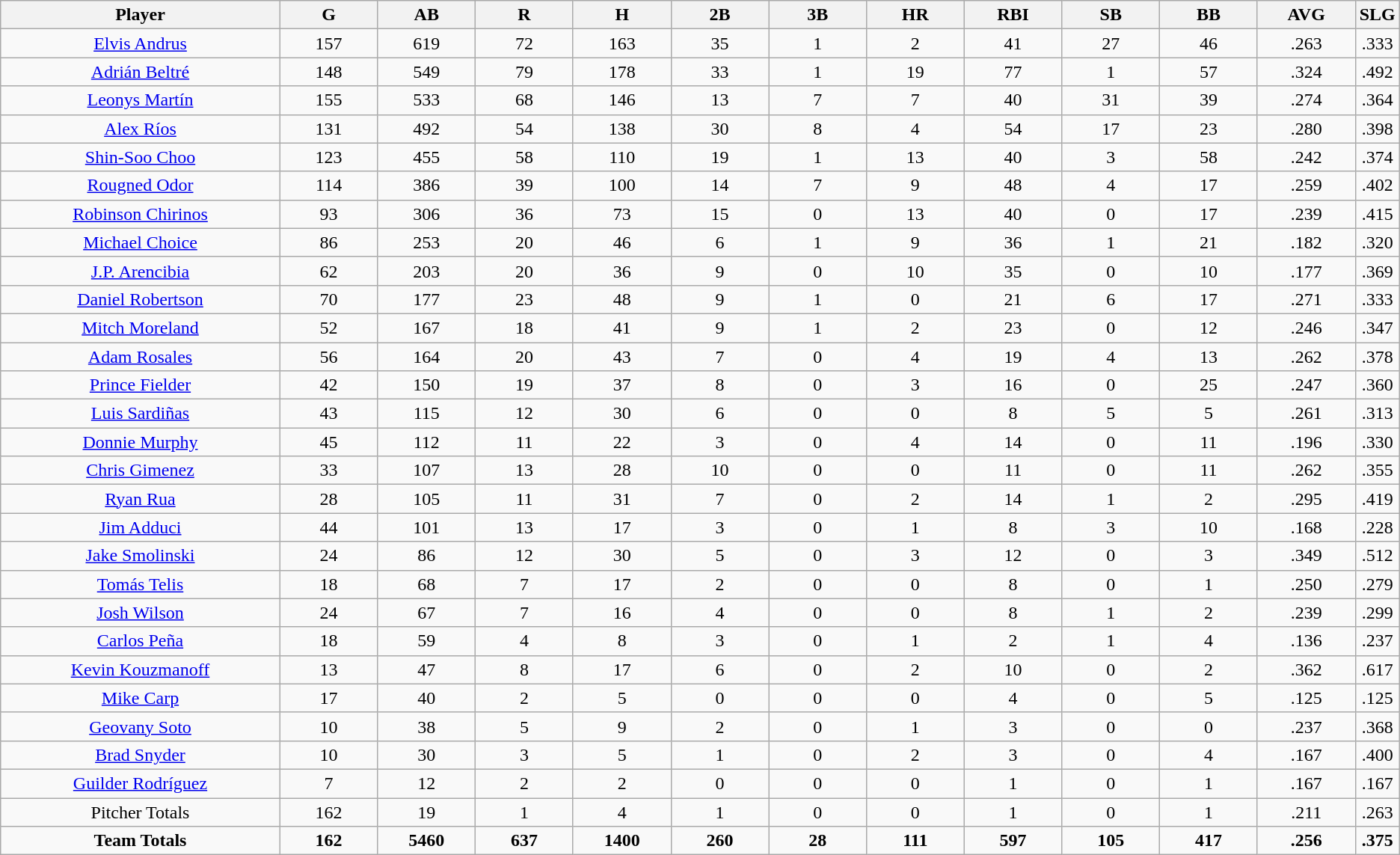<table class=wikitable style="text-align:center">
<tr>
<th bgcolor=#DDDDFF; width="20%">Player</th>
<th bgcolor=#DDDDFF; width="7%">G</th>
<th bgcolor=#DDDDFF; width="7%">AB</th>
<th bgcolor=#DDDDFF; width="7%">R</th>
<th bgcolor=#DDDDFF; width="7%">H</th>
<th bgcolor=#DDDDFF; width="7%">2B</th>
<th bgcolor=#DDDDFF; width="7%">3B</th>
<th bgcolor=#DDDDFF; width="7%">HR</th>
<th bgcolor=#DDDDFF; width="7%">RBI</th>
<th bgcolor=#DDDDFF; width="7%">SB</th>
<th bgcolor=#DDDDFF; width="7%">BB</th>
<th bgcolor=#DDDDFF; width="7%">AVG</th>
<th bgcolor=#DDDDFF; width="7%">SLG</th>
</tr>
<tr>
<td><a href='#'>Elvis Andrus</a></td>
<td>157</td>
<td>619</td>
<td>72</td>
<td>163</td>
<td>35</td>
<td>1</td>
<td>2</td>
<td>41</td>
<td>27</td>
<td>46</td>
<td>.263</td>
<td>.333</td>
</tr>
<tr>
<td><a href='#'>Adrián Beltré</a></td>
<td>148</td>
<td>549</td>
<td>79</td>
<td>178</td>
<td>33</td>
<td>1</td>
<td>19</td>
<td>77</td>
<td>1</td>
<td>57</td>
<td>.324</td>
<td>.492</td>
</tr>
<tr>
<td><a href='#'>Leonys Martín</a></td>
<td>155</td>
<td>533</td>
<td>68</td>
<td>146</td>
<td>13</td>
<td>7</td>
<td>7</td>
<td>40</td>
<td>31</td>
<td>39</td>
<td>.274</td>
<td>.364</td>
</tr>
<tr>
<td><a href='#'>Alex Ríos</a></td>
<td>131</td>
<td>492</td>
<td>54</td>
<td>138</td>
<td>30</td>
<td>8</td>
<td>4</td>
<td>54</td>
<td>17</td>
<td>23</td>
<td>.280</td>
<td>.398</td>
</tr>
<tr>
<td><a href='#'>Shin-Soo Choo</a></td>
<td>123</td>
<td>455</td>
<td>58</td>
<td>110</td>
<td>19</td>
<td>1</td>
<td>13</td>
<td>40</td>
<td>3</td>
<td>58</td>
<td>.242</td>
<td>.374</td>
</tr>
<tr>
<td><a href='#'>Rougned Odor</a></td>
<td>114</td>
<td>386</td>
<td>39</td>
<td>100</td>
<td>14</td>
<td>7</td>
<td>9</td>
<td>48</td>
<td>4</td>
<td>17</td>
<td>.259</td>
<td>.402</td>
</tr>
<tr>
<td><a href='#'>Robinson Chirinos</a></td>
<td>93</td>
<td>306</td>
<td>36</td>
<td>73</td>
<td>15</td>
<td>0</td>
<td>13</td>
<td>40</td>
<td>0</td>
<td>17</td>
<td>.239</td>
<td>.415</td>
</tr>
<tr>
<td><a href='#'>Michael Choice</a></td>
<td>86</td>
<td>253</td>
<td>20</td>
<td>46</td>
<td>6</td>
<td>1</td>
<td>9</td>
<td>36</td>
<td>1</td>
<td>21</td>
<td>.182</td>
<td>.320</td>
</tr>
<tr>
<td><a href='#'>J.P. Arencibia</a></td>
<td>62</td>
<td>203</td>
<td>20</td>
<td>36</td>
<td>9</td>
<td>0</td>
<td>10</td>
<td>35</td>
<td>0</td>
<td>10</td>
<td>.177</td>
<td>.369</td>
</tr>
<tr>
<td><a href='#'>Daniel Robertson</a></td>
<td>70</td>
<td>177</td>
<td>23</td>
<td>48</td>
<td>9</td>
<td>1</td>
<td>0</td>
<td>21</td>
<td>6</td>
<td>17</td>
<td>.271</td>
<td>.333</td>
</tr>
<tr>
<td><a href='#'>Mitch Moreland</a></td>
<td>52</td>
<td>167</td>
<td>18</td>
<td>41</td>
<td>9</td>
<td>1</td>
<td>2</td>
<td>23</td>
<td>0</td>
<td>12</td>
<td>.246</td>
<td>.347</td>
</tr>
<tr>
<td><a href='#'>Adam Rosales</a></td>
<td>56</td>
<td>164</td>
<td>20</td>
<td>43</td>
<td>7</td>
<td>0</td>
<td>4</td>
<td>19</td>
<td>4</td>
<td>13</td>
<td>.262</td>
<td>.378</td>
</tr>
<tr>
<td><a href='#'>Prince Fielder</a></td>
<td>42</td>
<td>150</td>
<td>19</td>
<td>37</td>
<td>8</td>
<td>0</td>
<td>3</td>
<td>16</td>
<td>0</td>
<td>25</td>
<td>.247</td>
<td>.360</td>
</tr>
<tr>
<td><a href='#'>Luis Sardiñas</a></td>
<td>43</td>
<td>115</td>
<td>12</td>
<td>30</td>
<td>6</td>
<td>0</td>
<td>0</td>
<td>8</td>
<td>5</td>
<td>5</td>
<td>.261</td>
<td>.313</td>
</tr>
<tr>
<td><a href='#'>Donnie Murphy</a></td>
<td>45</td>
<td>112</td>
<td>11</td>
<td>22</td>
<td>3</td>
<td>0</td>
<td>4</td>
<td>14</td>
<td>0</td>
<td>11</td>
<td>.196</td>
<td>.330</td>
</tr>
<tr>
<td><a href='#'>Chris Gimenez</a></td>
<td>33</td>
<td>107</td>
<td>13</td>
<td>28</td>
<td>10</td>
<td>0</td>
<td>0</td>
<td>11</td>
<td>0</td>
<td>11</td>
<td>.262</td>
<td>.355</td>
</tr>
<tr>
<td><a href='#'>Ryan Rua</a></td>
<td>28</td>
<td>105</td>
<td>11</td>
<td>31</td>
<td>7</td>
<td>0</td>
<td>2</td>
<td>14</td>
<td>1</td>
<td>2</td>
<td>.295</td>
<td>.419</td>
</tr>
<tr>
<td><a href='#'>Jim Adduci</a></td>
<td>44</td>
<td>101</td>
<td>13</td>
<td>17</td>
<td>3</td>
<td>0</td>
<td>1</td>
<td>8</td>
<td>3</td>
<td>10</td>
<td>.168</td>
<td>.228</td>
</tr>
<tr>
<td><a href='#'>Jake Smolinski</a></td>
<td>24</td>
<td>86</td>
<td>12</td>
<td>30</td>
<td>5</td>
<td>0</td>
<td>3</td>
<td>12</td>
<td>0</td>
<td>3</td>
<td>.349</td>
<td>.512</td>
</tr>
<tr>
<td><a href='#'>Tomás Telis</a></td>
<td>18</td>
<td>68</td>
<td>7</td>
<td>17</td>
<td>2</td>
<td>0</td>
<td>0</td>
<td>8</td>
<td>0</td>
<td>1</td>
<td>.250</td>
<td>.279</td>
</tr>
<tr>
<td><a href='#'>Josh Wilson</a></td>
<td>24</td>
<td>67</td>
<td>7</td>
<td>16</td>
<td>4</td>
<td>0</td>
<td>0</td>
<td>8</td>
<td>1</td>
<td>2</td>
<td>.239</td>
<td>.299</td>
</tr>
<tr>
<td><a href='#'>Carlos Peña</a></td>
<td>18</td>
<td>59</td>
<td>4</td>
<td>8</td>
<td>3</td>
<td>0</td>
<td>1</td>
<td>2</td>
<td>1</td>
<td>4</td>
<td>.136</td>
<td>.237</td>
</tr>
<tr>
<td><a href='#'>Kevin Kouzmanoff</a></td>
<td>13</td>
<td>47</td>
<td>8</td>
<td>17</td>
<td>6</td>
<td>0</td>
<td>2</td>
<td>10</td>
<td>0</td>
<td>2</td>
<td>.362</td>
<td>.617</td>
</tr>
<tr>
<td><a href='#'>Mike Carp</a></td>
<td>17</td>
<td>40</td>
<td>2</td>
<td>5</td>
<td>0</td>
<td>0</td>
<td>0</td>
<td>4</td>
<td>0</td>
<td>5</td>
<td>.125</td>
<td>.125</td>
</tr>
<tr>
<td><a href='#'>Geovany Soto</a></td>
<td>10</td>
<td>38</td>
<td>5</td>
<td>9</td>
<td>2</td>
<td>0</td>
<td>1</td>
<td>3</td>
<td>0</td>
<td>0</td>
<td>.237</td>
<td>.368</td>
</tr>
<tr>
<td><a href='#'>Brad Snyder</a></td>
<td>10</td>
<td>30</td>
<td>3</td>
<td>5</td>
<td>1</td>
<td>0</td>
<td>2</td>
<td>3</td>
<td>0</td>
<td>4</td>
<td>.167</td>
<td>.400</td>
</tr>
<tr>
<td><a href='#'>Guilder Rodríguez</a></td>
<td>7</td>
<td>12</td>
<td>2</td>
<td>2</td>
<td>0</td>
<td>0</td>
<td>0</td>
<td>1</td>
<td>0</td>
<td>1</td>
<td>.167</td>
<td>.167</td>
</tr>
<tr>
<td>Pitcher Totals</td>
<td>162</td>
<td>19</td>
<td>1</td>
<td>4</td>
<td>1</td>
<td>0</td>
<td>0</td>
<td>1</td>
<td>0</td>
<td>1</td>
<td>.211</td>
<td>.263</td>
</tr>
<tr>
<td><strong>Team Totals</strong></td>
<td><strong>162</strong></td>
<td><strong>5460</strong></td>
<td><strong>637</strong></td>
<td><strong>1400</strong></td>
<td><strong>260</strong></td>
<td><strong>28</strong></td>
<td><strong>111</strong></td>
<td><strong>597</strong></td>
<td><strong>105</strong></td>
<td><strong>417</strong></td>
<td><strong>.256</strong></td>
<td><strong>.375</strong></td>
</tr>
</table>
